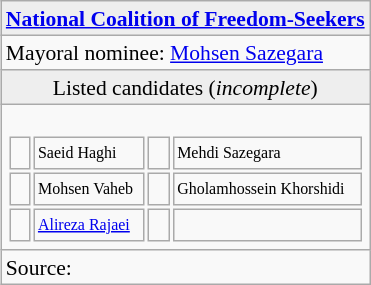<table class="wikitable" style="float: right; text-align:left; margin-left:1em; font-size:90%; line-height:16px;">
<tr>
<td colspan="2" style="background: #EEE; text-align: center;"><strong><a href='#'>National Coalition of Freedom-Seekers</a></strong></td>
</tr>
<tr>
<td colspan="2">Mayoral nominee: <a href='#'>Mohsen Sazegara</a></td>
</tr>
<tr>
<td colspan="2" style="background: #EEE; text-align: center;">Listed candidates (<em>incomplete</em>)</td>
</tr>
<tr>
<td colspan="2"><br><table style="width:100%; font-size: 8pt">
<tr>
<td style="width:8px"></td>
<td style=>Saeid Haghi</td>
<td style="width:8px"></td>
<td style=>Mehdi Sazegara</td>
</tr>
<tr>
<td></td>
<td>Mohsen Vaheb</td>
<td></td>
<td>Gholamhossein Khorshidi</td>
</tr>
<tr>
<td></td>
<td><a href='#'>Alireza Rajaei</a></td>
<td></td>
<td></td>
</tr>
</table>
</td>
</tr>
<tr>
<td>Source: </td>
</tr>
</table>
